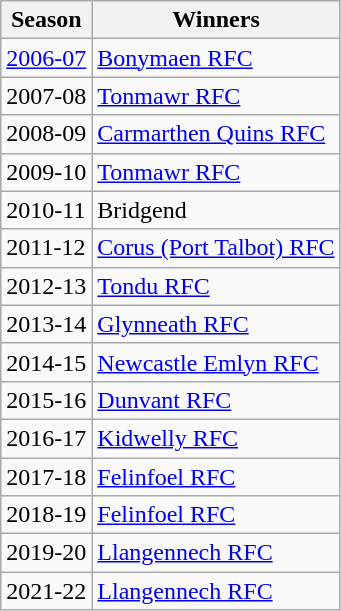<table class="wikitable">
<tr>
<th>Season</th>
<th>Winners</th>
</tr>
<tr>
<td><a href='#'>2006-07</a></td>
<td><a href='#'>Bonymaen RFC</a></td>
</tr>
<tr>
<td>2007-08</td>
<td><a href='#'>Tonmawr RFC</a></td>
</tr>
<tr>
<td>2008-09</td>
<td><a href='#'>Carmarthen Quins RFC</a></td>
</tr>
<tr>
<td>2009-10</td>
<td><a href='#'>Tonmawr RFC</a></td>
</tr>
<tr>
<td>2010-11</td>
<td>Bridgend</td>
</tr>
<tr>
<td>2011-12</td>
<td><a href='#'>Corus (Port Talbot) RFC</a></td>
</tr>
<tr>
<td>2012-13</td>
<td><a href='#'>Tondu RFC</a></td>
</tr>
<tr>
<td>2013-14</td>
<td><a href='#'>Glynneath RFC</a></td>
</tr>
<tr>
<td>2014-15</td>
<td><a href='#'>Newcastle Emlyn RFC</a></td>
</tr>
<tr>
<td>2015-16</td>
<td><a href='#'>Dunvant RFC</a></td>
</tr>
<tr>
<td>2016-17</td>
<td><a href='#'>Kidwelly RFC</a></td>
</tr>
<tr>
<td>2017-18</td>
<td><a href='#'>Felinfoel RFC</a></td>
</tr>
<tr>
<td>2018-19</td>
<td><a href='#'>Felinfoel RFC</a></td>
</tr>
<tr>
<td>2019-20</td>
<td><a href='#'>Llangennech RFC</a></td>
</tr>
<tr>
<td>2021-22</td>
<td><a href='#'>Llangennech RFC</a></td>
</tr>
</table>
